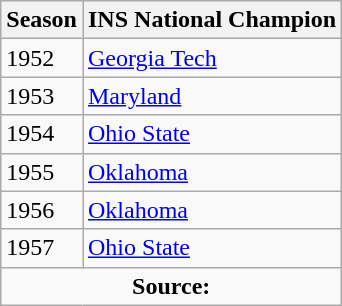<table class="wikitable">
<tr>
<th>Season</th>
<th>INS National Champion</th>
</tr>
<tr>
<td>1952</td>
<td><a href='#'>Georgia Tech</a></td>
</tr>
<tr>
<td>1953</td>
<td><a href='#'>Maryland</a></td>
</tr>
<tr>
<td>1954</td>
<td><a href='#'>Ohio State</a></td>
</tr>
<tr>
<td>1955</td>
<td><a href='#'>Oklahoma</a></td>
</tr>
<tr>
<td>1956</td>
<td><a href='#'>Oklahoma</a></td>
</tr>
<tr>
<td>1957</td>
<td><a href='#'>Ohio State</a></td>
</tr>
<tr>
<td colspan="2" style="text-align: center;"><strong>Source:</strong></td>
</tr>
</table>
